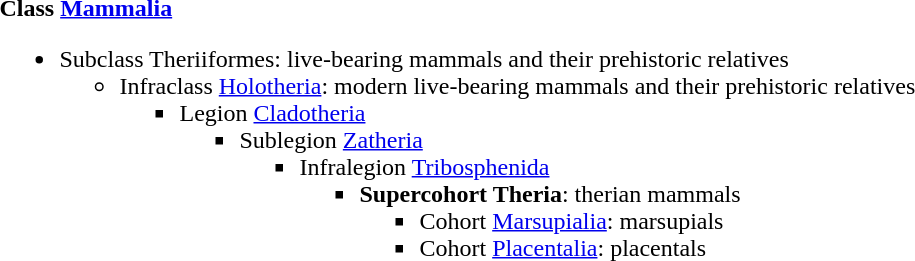<table>
<tr>
<td><br><strong>Class <a href='#'>Mammalia</a></strong><ul><li>Subclass Theriiformes: live-bearing mammals and their prehistoric relatives<ul><li>Infraclass <a href='#'>Holotheria</a>: modern live-bearing mammals and their prehistoric relatives<ul><li>Legion <a href='#'>Cladotheria</a><ul><li>Sublegion <a href='#'>Zatheria</a><ul><li>Infralegion <a href='#'>Tribosphenida</a><ul><li><strong>Supercohort Theria</strong>: therian mammals<ul><li>Cohort <a href='#'>Marsupialia</a>: marsupials</li><li>Cohort <a href='#'>Placentalia</a>: placentals</li></ul></li></ul></li></ul></li></ul></li></ul></li></ul></li></ul></td>
</tr>
</table>
